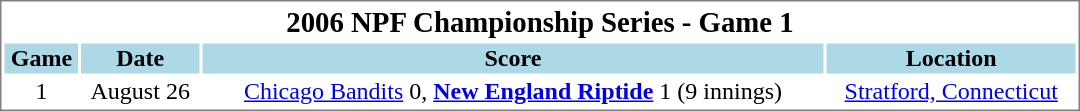<table cellpadding="1"  style="min-width:45em;text-align:center;font-size:100%; border:1px solid gray;">
<tr style="font-size:larger;">
<th colspan=8>2006 NPF Championship Series - Game 1</th>
</tr>
<tr style="background:lightblue;">
<th>Game</th>
<th>Date</th>
<th>Score</th>
<th>Location</th>
</tr>
<tr>
<td>1</td>
<td>August 26</td>
<td><a href='#'>Chicago Bandits</a> 0, <strong><a href='#'>New England Riptide</a></strong> 1 (9 innings)</td>
<td><a href='#'>Stratford, Connecticut</a></td>
</tr>
</table>
